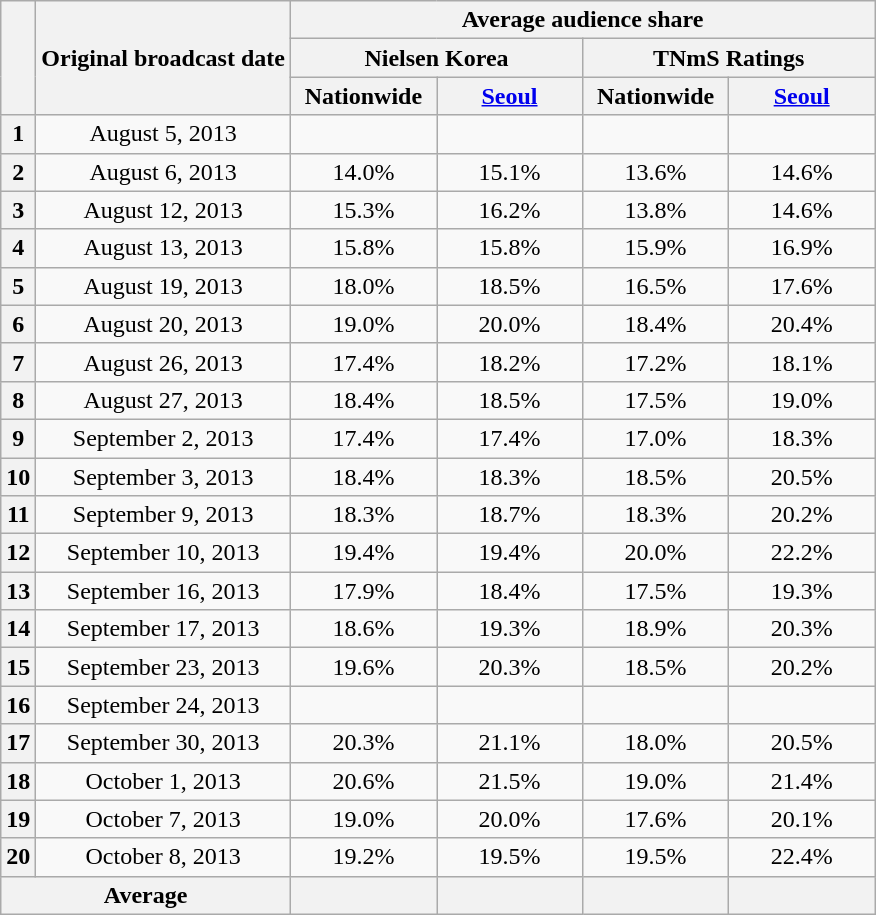<table class=wikitable style="text-align:center">
<tr>
<th rowspan="3"></th>
<th rowspan="3">Original broadcast date</th>
<th colspan="4">Average audience share</th>
</tr>
<tr>
<th colspan="2">Nielsen Korea</th>
<th colspan="2">TNmS Ratings</th>
</tr>
<tr>
<th width="90">Nationwide</th>
<th width="90"><a href='#'>Seoul</a></th>
<th width="90">Nationwide</th>
<th width="90"><a href='#'>Seoul</a></th>
</tr>
<tr>
<th>1</th>
<td>August 5, 2013</td>
<td><strong></strong></td>
<td><strong></strong></td>
<td><strong></strong></td>
<td><strong></strong></td>
</tr>
<tr>
<th>2</th>
<td>August 6, 2013</td>
<td>14.0%</td>
<td>15.1%</td>
<td>13.6%</td>
<td>14.6%</td>
</tr>
<tr>
<th>3</th>
<td>August 12, 2013</td>
<td>15.3%</td>
<td>16.2%</td>
<td>13.8%</td>
<td>14.6%</td>
</tr>
<tr>
<th>4</th>
<td>August 13, 2013</td>
<td>15.8%</td>
<td>15.8%</td>
<td>15.9%</td>
<td>16.9%</td>
</tr>
<tr>
<th>5</th>
<td>August 19, 2013</td>
<td>18.0%</td>
<td>18.5%</td>
<td>16.5%</td>
<td>17.6%</td>
</tr>
<tr>
<th>6</th>
<td>August 20, 2013</td>
<td>19.0%</td>
<td>20.0%</td>
<td>18.4%</td>
<td>20.4%</td>
</tr>
<tr>
<th>7</th>
<td>August 26, 2013</td>
<td>17.4%</td>
<td>18.2%</td>
<td>17.2%</td>
<td>18.1%</td>
</tr>
<tr>
<th>8</th>
<td>August 27, 2013</td>
<td>18.4%</td>
<td>18.5%</td>
<td>17.5%</td>
<td>19.0%</td>
</tr>
<tr>
<th>9</th>
<td>September 2, 2013</td>
<td>17.4%</td>
<td>17.4%</td>
<td>17.0%</td>
<td>18.3%</td>
</tr>
<tr>
<th>10</th>
<td>September 3, 2013</td>
<td>18.4%</td>
<td>18.3%</td>
<td>18.5%</td>
<td>20.5%</td>
</tr>
<tr>
<th>11</th>
<td>September 9, 2013</td>
<td>18.3%</td>
<td>18.7%</td>
<td>18.3%</td>
<td>20.2%</td>
</tr>
<tr>
<th>12</th>
<td>September 10, 2013</td>
<td>19.4%</td>
<td>19.4%</td>
<td>20.0%</td>
<td>22.2%</td>
</tr>
<tr>
<th>13</th>
<td>September 16, 2013</td>
<td>17.9%</td>
<td>18.4%</td>
<td>17.5%</td>
<td>19.3%</td>
</tr>
<tr>
<th>14</th>
<td>September 17, 2013</td>
<td>18.6%</td>
<td>19.3%</td>
<td>18.9%</td>
<td>20.3%</td>
</tr>
<tr>
<th>15</th>
<td>September 23, 2013</td>
<td>19.6%</td>
<td>20.3%</td>
<td>18.5%</td>
<td>20.2%</td>
</tr>
<tr>
<th>16</th>
<td>September 24, 2013</td>
<td><strong></strong></td>
<td><strong></strong></td>
<td><strong></strong></td>
<td><strong></strong></td>
</tr>
<tr>
<th>17</th>
<td>September 30, 2013</td>
<td>20.3%</td>
<td>21.1%</td>
<td>18.0%</td>
<td>20.5%</td>
</tr>
<tr>
<th>18</th>
<td>October 1, 2013</td>
<td>20.6%</td>
<td>21.5%</td>
<td>19.0%</td>
<td>21.4%</td>
</tr>
<tr>
<th>19</th>
<td>October 7, 2013</td>
<td>19.0%</td>
<td>20.0%</td>
<td>17.6%</td>
<td>20.1%</td>
</tr>
<tr>
<th>20</th>
<td>October 8, 2013</td>
<td>19.2%</td>
<td>19.5%</td>
<td>19.5%</td>
<td>22.4%</td>
</tr>
<tr>
<th colspan="2">Average</th>
<th></th>
<th></th>
<th></th>
<th></th>
</tr>
</table>
